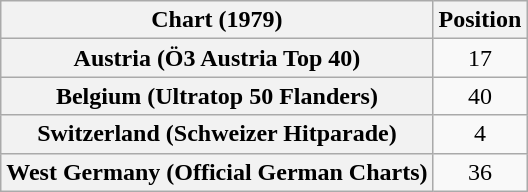<table class="wikitable sortable plainrowheaders" style="text-align:center">
<tr>
<th scope="col">Chart (1979)</th>
<th scope="col">Position</th>
</tr>
<tr>
<th scope="row">Austria (Ö3 Austria Top 40)</th>
<td>17</td>
</tr>
<tr>
<th scope="row">Belgium (Ultratop 50 Flanders)</th>
<td>40</td>
</tr>
<tr>
<th scope="row">Switzerland (Schweizer Hitparade)</th>
<td>4</td>
</tr>
<tr>
<th scope="row">West Germany (Official German Charts)</th>
<td>36</td>
</tr>
</table>
